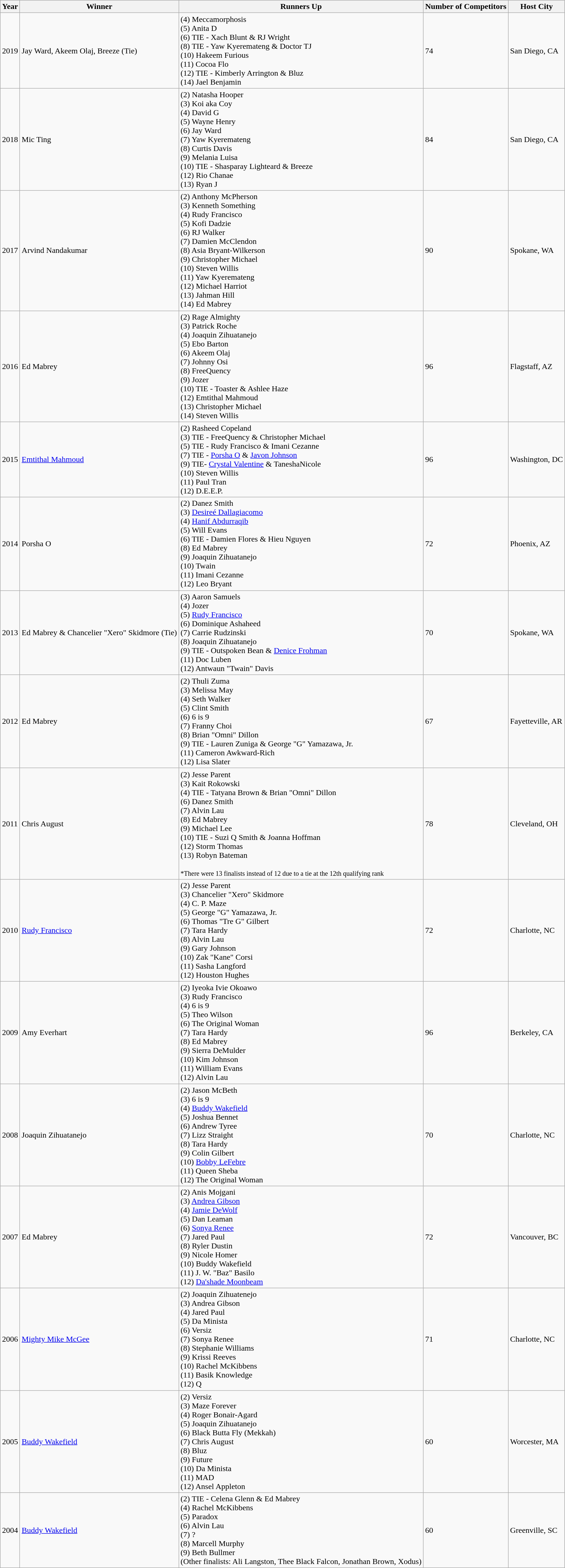<table class="wikitable">
<tr>
<th>Year</th>
<th>Winner</th>
<th>Runners Up</th>
<th>Number of Competitors</th>
<th>Host City</th>
</tr>
<tr>
<td>2019</td>
<td>Jay Ward, Akeem Olaj, Breeze (Tie)</td>
<td>(4) Meccamorphosis<br>(5) Anita D<br>(6) TIE - Xach Blunt & RJ Wright<br>(8) TIE - Yaw Kyeremateng & Doctor TJ <br>(10) Hakeem Furious<br>(11) Cocoa Flo<br>(12) TIE - Kimberly Arrington & Bluz <br>(14) Jael Benjamin</td>
<td>74</td>
<td>San Diego, CA</td>
</tr>
<tr>
<td>2018</td>
<td>Mic Ting</td>
<td>(2) Natasha Hooper<br>(3) Koi aka Coy<br>(4) David G<br>(5) Wayne Henry<br>(6) Jay Ward<br>(7) Yaw Kyeremateng<br>(8) Curtis Davis<br>(9) Melania Luisa<br>(10) TIE - Shasparay Lighteard & Breeze<br>(12) Rio Chanae<br>(13) Ryan J</td>
<td>84</td>
<td>San Diego, CA</td>
</tr>
<tr>
<td>2017</td>
<td>Arvind Nandakumar</td>
<td>(2) Anthony McPherson<br>(3) Kenneth Something<br>(4) Rudy Francisco<br>(5) Kofi Dadzie<br>(6) RJ Walker<br>(7) Damien McClendon<br>(8) Asia Bryant-Wilkerson<br>(9) Christopher Michael<br>(10) Steven Willis<br>(11) Yaw Kyeremateng<br>(12) Michael Harriot<br>(13) Jahman Hill<br>(14) Ed Mabrey</td>
<td>90</td>
<td>Spokane, WA</td>
</tr>
<tr>
<td>2016</td>
<td>Ed Mabrey</td>
<td>(2) Rage Almighty<br>(3) Patrick Roche<br>(4) Joaquin Zihuatanejo<br>(5) Ebo Barton<br>(6) Akeem Olaj<br>(7) Johnny Osi<br>(8) FreeQuency<br>(9) Jozer<br>(10) TIE - Toaster & Ashlee Haze<br>(12) Emtithal Mahmoud<br>(13) Christopher Michael<br>(14) Steven Willis</td>
<td>96</td>
<td>Flagstaff, AZ</td>
</tr>
<tr>
<td>2015</td>
<td><a href='#'>Emtithal Mahmoud</a></td>
<td>(2) Rasheed Copeland<br>(3) TIE - FreeQuency	& Christopher Michael<br>(5) TIE - Rudy Francisco & Imani Cezanne<br>(7) TIE - <a href='#'>Porsha O</a> & <a href='#'>Javon Johnson</a><br>(9) TIE- <a href='#'>Crystal Valentine</a> & TaneshaNicole <br>(10) Steven Willis<br> (11) Paul Tran<br>(12) D.E.E.P.</td>
<td>96</td>
<td>Washington, DC</td>
</tr>
<tr>
<td>2014</td>
<td>Porsha O</td>
<td>(2) Danez Smith<br>(3) <a href='#'>Desireé Dallagiacomo</a><br>(4) <a href='#'>Hanif Abdurraqib</a><br>(5) Will Evans<br>(6) TIE - Damien Flores & Hieu Nguyen<br>(8) Ed Mabrey<br> (9) Joaquin Zihuatanejo<br>(10) Twain<br> (11) Imani Cezanne<br>(12) Leo Bryant</td>
<td>72</td>
<td>Phoenix, AZ</td>
</tr>
<tr>
<td>2013</td>
<td>Ed Mabrey & Chancelier "Xero" Skidmore (Tie)</td>
<td>(3) Aaron Samuels<br>(4) Jozer<br> (5) <a href='#'>Rudy Francisco</a><br>(6) Dominique Ashaheed<br>(7) Carrie Rudzinski<br>(8) Joaquin Zihuatanejo<br> (9) TIE - Outspoken Bean & <a href='#'>Denice Frohman</a><br> (11) Doc Luben<br>(12) Antwaun "Twain" Davis</td>
<td>70</td>
<td>Spokane, WA</td>
</tr>
<tr>
<td>2012</td>
<td>Ed Mabrey</td>
<td>(2) Thuli Zuma<br>(3) Melissa May<br>(4) Seth Walker<br> (5) Clint Smith<br>(6) 6 is 9<br>(7) Franny Choi<br>(8) Brian "Omni" Dillon<br> (9) TIE - Lauren Zuniga & George "G" Yamazawa, Jr.<br> (11) Cameron Awkward-Rich<br>(12) Lisa Slater</td>
<td>67</td>
<td>Fayetteville, AR</td>
</tr>
<tr>
<td>2011</td>
<td>Chris August</td>
<td>(2) Jesse Parent<br>(3) Kait Rokowski<br>(4) TIE - Tatyana Brown & Brian "Omni" Dillon<br> (6) Danez Smith<br>(7) Alvin Lau<br>(8) Ed Mabrey<br>(9) Michael Lee<br> (10) TIE - Suzi Q Smith & Joanna Hoffman<br> (12) Storm Thomas<br>(13) Robyn Bateman<br><br><small>*There were 13 finalists instead of 12 due to a tie at the 12th qualifying rank</small></td>
<td>78</td>
<td>Cleveland, OH</td>
</tr>
<tr>
<td>2010</td>
<td><a href='#'>Rudy Francisco</a></td>
<td>(2) Jesse Parent<br>(3) Chancelier "Xero" Skidmore<br>(4) C. P. Maze<br>(5) George "G" Yamazawa, Jr.<br>(6) Thomas "Tre G" Gilbert<br>(7) Tara Hardy<br>(8) Alvin Lau<br>(9) Gary Johnson<br>(10) Zak "Kane" Corsi<br>(11) Sasha Langford<br>(12) Houston Hughes</td>
<td>72</td>
<td>Charlotte, NC</td>
</tr>
<tr>
<td>2009</td>
<td>Amy Everhart</td>
<td>(2) Iyeoka Ivie Okoawo<br>(3) Rudy Francisco<br>(4) 6 is 9<br>(5) Theo Wilson<br>(6) The Original Woman<br>(7) Tara Hardy<br>(8) Ed Mabrey<br>(9) Sierra DeMulder<br>(10) Kim Johnson<br>(11) William Evans<br>(12) Alvin Lau</td>
<td>96</td>
<td>Berkeley, CA</td>
</tr>
<tr>
<td>2008</td>
<td>Joaquin Zihuatanejo</td>
<td>(2) Jason McBeth<br>(3) 6 is 9<br>(4) <a href='#'>Buddy Wakefield</a><br>(5) Joshua Bennet<br>(6) Andrew Tyree<br>(7) Lizz Straight<br>(8) Tara Hardy<br>(9) Colin Gilbert<br>(10) <a href='#'>Bobby LeFebre</a><br>(11) Queen Sheba<br>(12) The Original Woman</td>
<td>70</td>
<td>Charlotte, NC</td>
</tr>
<tr>
<td>2007</td>
<td>Ed Mabrey</td>
<td>(2) Anis Mojgani<br>(3) <a href='#'>Andrea Gibson</a><br>(4) <a href='#'>Jamie DeWolf</a><br>(5) Dan Leaman<br>(6) <a href='#'>Sonya Renee</a><br>(7) Jared Paul<br>(8) Ryler Dustin<br>(9) Nicole Homer<br>(10) Buddy Wakefield<br>(11) J. W. "Baz" Basilo<br>(12) <a href='#'>Da'shade Moonbeam</a></td>
<td>72</td>
<td>Vancouver, BC</td>
</tr>
<tr>
<td>2006</td>
<td><a href='#'>Mighty Mike McGee</a></td>
<td>(2) Joaquin Zihuatenejo<br>(3) Andrea Gibson<br>(4) Jared Paul<br>(5) Da Minista<br>(6) Versiz<br>(7) Sonya Renee<br>(8) Stephanie Williams<br>(9) Krissi Reeves<br>(10) Rachel McKibbens<br>(11) Basik Knowledge<br>(12) Q</td>
<td>71</td>
<td>Charlotte, NC</td>
</tr>
<tr>
<td>2005</td>
<td><a href='#'>Buddy Wakefield</a></td>
<td>(2) Versiz<br>(3) Maze Forever<br>(4) Roger Bonair-Agard<br>(5) Joaquin Zihuatanejo<br>(6) Black Butta Fly (Mekkah)<br>(7) Chris August<br>(8) Bluz<br>(9) Future<br>(10) Da Minista<br>(11) MAD<br>(12) Ansel Appleton</td>
<td>60</td>
<td>Worcester, MA</td>
</tr>
<tr>
<td>2004</td>
<td><a href='#'>Buddy Wakefield</a></td>
<td>(2) TIE - Celena Glenn & Ed Mabrey<br>(4) Rachel McKibbens<br>(5) Paradox<br>(6) Alvin Lau<br>(7) ?<br>(8) Marcell Murphy <br>(9) Beth Bullmer<br>(Other finalists: Ali Langston, Thee Black Falcon, Jonathan Brown, Xodus)</td>
<td>60</td>
<td>Greenville, SC</td>
</tr>
</table>
